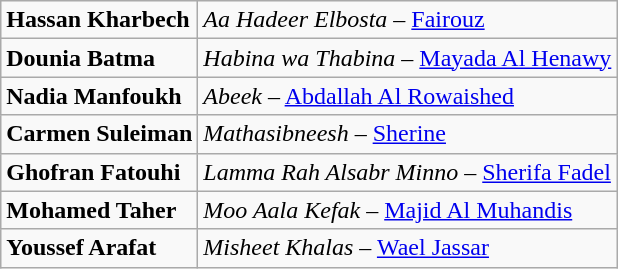<table class="wikitable">
<tr>
<td><strong>Hassan Kharbech</strong></td>
<td><em>Aa Hadeer Elbosta</em> – <a href='#'>Fairouz</a></td>
</tr>
<tr>
<td><strong>Dounia Batma</strong></td>
<td><em>Habina wa Thabina</em> – <a href='#'>Mayada Al Henawy</a></td>
</tr>
<tr>
<td><strong>Nadia Manfoukh</strong></td>
<td><em>Abeek</em> – <a href='#'>Abdallah Al Rowaished</a></td>
</tr>
<tr>
<td><strong>Carmen Suleiman</strong></td>
<td><em>Mathasibneesh</em> – <a href='#'>Sherine</a></td>
</tr>
<tr>
<td><strong>Ghofran Fatouhi</strong></td>
<td><em>Lamma Rah Alsabr Minno</em> – <a href='#'>Sherifa Fadel</a></td>
</tr>
<tr>
<td><strong>Mohamed Taher</strong></td>
<td><em>Moo Aala Kefak</em> – <a href='#'>Majid Al Muhandis</a></td>
</tr>
<tr>
<td><strong>Youssef Arafat</strong></td>
<td><em>Misheet Khalas</em> – <a href='#'>Wael Jassar</a></td>
</tr>
</table>
